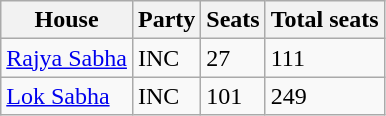<table class="wikitable">
<tr>
<th>House</th>
<th>Party</th>
<th>Seats</th>
<th>Total seats</th>
</tr>
<tr>
<td><a href='#'>Rajya Sabha</a></td>
<td>INC</td>
<td>27</td>
<td>111</td>
</tr>
<tr>
<td><a href='#'>Lok Sabha</a></td>
<td>INC</td>
<td>101</td>
<td>249</td>
</tr>
</table>
